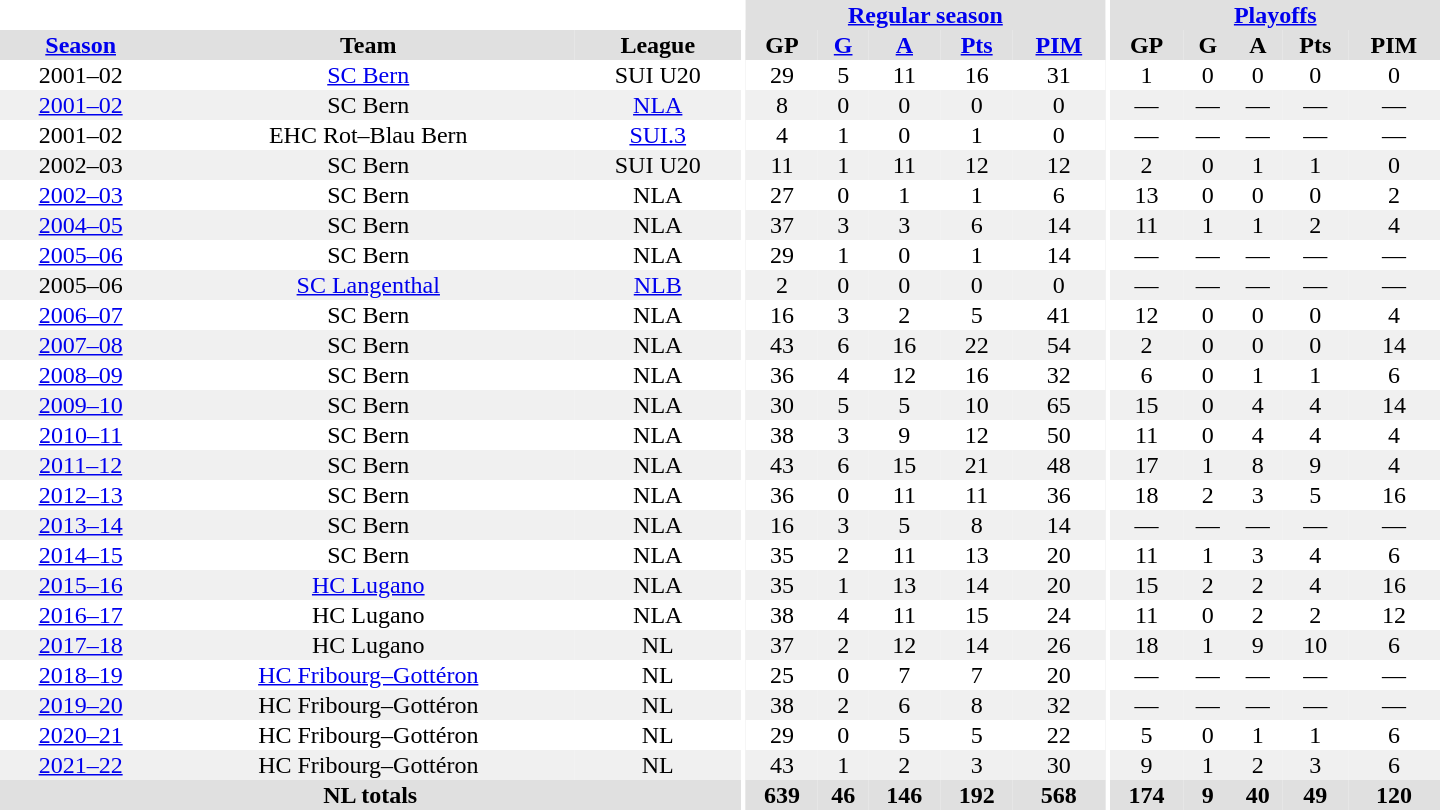<table border="0" cellpadding="1" cellspacing="0" style="text-align:center; width:60em">
<tr bgcolor="#e0e0e0">
<th colspan="3" bgcolor="#ffffff"></th>
<th rowspan="99" bgcolor="#ffffff"></th>
<th colspan="5"><a href='#'>Regular season</a></th>
<th rowspan="99" bgcolor="#ffffff"></th>
<th colspan="5"><a href='#'>Playoffs</a></th>
</tr>
<tr bgcolor="#e0e0e0">
<th><a href='#'>Season</a></th>
<th>Team</th>
<th>League</th>
<th>GP</th>
<th><a href='#'>G</a></th>
<th><a href='#'>A</a></th>
<th><a href='#'>Pts</a></th>
<th><a href='#'>PIM</a></th>
<th>GP</th>
<th>G</th>
<th>A</th>
<th>Pts</th>
<th>PIM</th>
</tr>
<tr>
<td>2001–02</td>
<td><a href='#'>SC Bern</a></td>
<td>SUI U20</td>
<td>29</td>
<td>5</td>
<td>11</td>
<td>16</td>
<td>31</td>
<td>1</td>
<td>0</td>
<td>0</td>
<td>0</td>
<td>0</td>
</tr>
<tr bgcolor="#f0f0f0">
<td><a href='#'>2001–02</a></td>
<td>SC Bern</td>
<td><a href='#'>NLA</a></td>
<td>8</td>
<td>0</td>
<td>0</td>
<td>0</td>
<td>0</td>
<td>—</td>
<td>—</td>
<td>—</td>
<td>—</td>
<td>—</td>
</tr>
<tr>
<td>2001–02</td>
<td>EHC Rot–Blau Bern</td>
<td><a href='#'>SUI.3</a></td>
<td>4</td>
<td>1</td>
<td>0</td>
<td>1</td>
<td>0</td>
<td>—</td>
<td>—</td>
<td>—</td>
<td>—</td>
<td>—</td>
</tr>
<tr bgcolor="#f0f0f0">
<td>2002–03</td>
<td>SC Bern</td>
<td>SUI U20</td>
<td>11</td>
<td>1</td>
<td>11</td>
<td>12</td>
<td>12</td>
<td>2</td>
<td>0</td>
<td>1</td>
<td>1</td>
<td>0</td>
</tr>
<tr>
<td><a href='#'>2002–03</a></td>
<td>SC Bern</td>
<td>NLA</td>
<td>27</td>
<td>0</td>
<td>1</td>
<td>1</td>
<td>6</td>
<td>13</td>
<td>0</td>
<td>0</td>
<td>0</td>
<td>2</td>
</tr>
<tr bgcolor="#f0f0f0">
<td><a href='#'>2004–05</a></td>
<td>SC Bern</td>
<td>NLA</td>
<td>37</td>
<td>3</td>
<td>3</td>
<td>6</td>
<td>14</td>
<td>11</td>
<td>1</td>
<td>1</td>
<td>2</td>
<td>4</td>
</tr>
<tr>
<td><a href='#'>2005–06</a></td>
<td>SC Bern</td>
<td>NLA</td>
<td>29</td>
<td>1</td>
<td>0</td>
<td>1</td>
<td>14</td>
<td>—</td>
<td>—</td>
<td>—</td>
<td>—</td>
<td>—</td>
</tr>
<tr bgcolor="#f0f0f0">
<td>2005–06</td>
<td><a href='#'>SC Langenthal</a></td>
<td><a href='#'>NLB</a></td>
<td>2</td>
<td>0</td>
<td>0</td>
<td>0</td>
<td>0</td>
<td>—</td>
<td>—</td>
<td>—</td>
<td>—</td>
<td>—</td>
</tr>
<tr>
<td><a href='#'>2006–07</a></td>
<td>SC Bern</td>
<td>NLA</td>
<td>16</td>
<td>3</td>
<td>2</td>
<td>5</td>
<td>41</td>
<td>12</td>
<td>0</td>
<td>0</td>
<td>0</td>
<td>4</td>
</tr>
<tr bgcolor="#f0f0f0">
<td><a href='#'>2007–08</a></td>
<td>SC Bern</td>
<td>NLA</td>
<td>43</td>
<td>6</td>
<td>16</td>
<td>22</td>
<td>54</td>
<td>2</td>
<td>0</td>
<td>0</td>
<td>0</td>
<td>14</td>
</tr>
<tr>
<td><a href='#'>2008–09</a></td>
<td>SC Bern</td>
<td>NLA</td>
<td>36</td>
<td>4</td>
<td>12</td>
<td>16</td>
<td>32</td>
<td>6</td>
<td>0</td>
<td>1</td>
<td>1</td>
<td>6</td>
</tr>
<tr bgcolor="#f0f0f0">
<td><a href='#'>2009–10</a></td>
<td>SC Bern</td>
<td>NLA</td>
<td>30</td>
<td>5</td>
<td>5</td>
<td>10</td>
<td>65</td>
<td>15</td>
<td>0</td>
<td>4</td>
<td>4</td>
<td>14</td>
</tr>
<tr>
<td><a href='#'>2010–11</a></td>
<td>SC Bern</td>
<td>NLA</td>
<td>38</td>
<td>3</td>
<td>9</td>
<td>12</td>
<td>50</td>
<td>11</td>
<td>0</td>
<td>4</td>
<td>4</td>
<td>4</td>
</tr>
<tr bgcolor="#f0f0f0">
<td><a href='#'>2011–12</a></td>
<td>SC Bern</td>
<td>NLA</td>
<td>43</td>
<td>6</td>
<td>15</td>
<td>21</td>
<td>48</td>
<td>17</td>
<td>1</td>
<td>8</td>
<td>9</td>
<td>4</td>
</tr>
<tr>
<td><a href='#'>2012–13</a></td>
<td>SC Bern</td>
<td>NLA</td>
<td>36</td>
<td>0</td>
<td>11</td>
<td>11</td>
<td>36</td>
<td>18</td>
<td>2</td>
<td>3</td>
<td>5</td>
<td>16</td>
</tr>
<tr bgcolor="#f0f0f0">
<td><a href='#'>2013–14</a></td>
<td>SC Bern</td>
<td>NLA</td>
<td>16</td>
<td>3</td>
<td>5</td>
<td>8</td>
<td>14</td>
<td>—</td>
<td>—</td>
<td>—</td>
<td>—</td>
<td>—</td>
</tr>
<tr>
<td><a href='#'>2014–15</a></td>
<td>SC Bern</td>
<td>NLA</td>
<td>35</td>
<td>2</td>
<td>11</td>
<td>13</td>
<td>20</td>
<td>11</td>
<td>1</td>
<td>3</td>
<td>4</td>
<td>6</td>
</tr>
<tr bgcolor="#f0f0f0">
<td><a href='#'>2015–16</a></td>
<td><a href='#'>HC Lugano</a></td>
<td>NLA</td>
<td>35</td>
<td>1</td>
<td>13</td>
<td>14</td>
<td>20</td>
<td>15</td>
<td>2</td>
<td>2</td>
<td>4</td>
<td>16</td>
</tr>
<tr>
<td><a href='#'>2016–17</a></td>
<td>HC Lugano</td>
<td>NLA</td>
<td>38</td>
<td>4</td>
<td>11</td>
<td>15</td>
<td>24</td>
<td>11</td>
<td>0</td>
<td>2</td>
<td>2</td>
<td>12</td>
</tr>
<tr bgcolor="#f0f0f0">
<td><a href='#'>2017–18</a></td>
<td>HC Lugano</td>
<td>NL</td>
<td>37</td>
<td>2</td>
<td>12</td>
<td>14</td>
<td>26</td>
<td>18</td>
<td>1</td>
<td>9</td>
<td>10</td>
<td>6</td>
</tr>
<tr>
<td><a href='#'>2018–19</a></td>
<td><a href='#'>HC Fribourg–Gottéron</a></td>
<td>NL</td>
<td>25</td>
<td>0</td>
<td>7</td>
<td>7</td>
<td>20</td>
<td>—</td>
<td>—</td>
<td>—</td>
<td>—</td>
<td>—</td>
</tr>
<tr bgcolor="#f0f0f0">
<td><a href='#'>2019–20</a></td>
<td>HC Fribourg–Gottéron</td>
<td>NL</td>
<td>38</td>
<td>2</td>
<td>6</td>
<td>8</td>
<td>32</td>
<td>—</td>
<td>—</td>
<td>—</td>
<td>—</td>
<td>—</td>
</tr>
<tr>
<td><a href='#'>2020–21</a></td>
<td>HC Fribourg–Gottéron</td>
<td>NL</td>
<td>29</td>
<td>0</td>
<td>5</td>
<td>5</td>
<td>22</td>
<td>5</td>
<td>0</td>
<td>1</td>
<td>1</td>
<td>6</td>
</tr>
<tr bgcolor="#f0f0f0">
<td><a href='#'>2021–22</a></td>
<td>HC Fribourg–Gottéron</td>
<td>NL</td>
<td>43</td>
<td>1</td>
<td>2</td>
<td>3</td>
<td>30</td>
<td>9</td>
<td>1</td>
<td>2</td>
<td>3</td>
<td>6</td>
</tr>
<tr bgcolor="#e0e0e0">
<th colspan="3">NL totals</th>
<th>639</th>
<th>46</th>
<th>146</th>
<th>192</th>
<th>568</th>
<th>174</th>
<th>9</th>
<th>40</th>
<th>49</th>
<th>120</th>
</tr>
</table>
